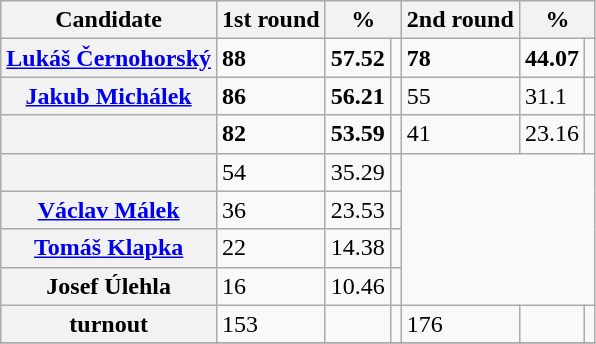<table class="wikitable">
<tr>
<th>Candidate</th>
<th>1st round</th>
<th colspan=2>%</th>
<th>2nd round</th>
<th colspan=2>%</th>
</tr>
<tr>
<th><a href='#'>Lukáš Černohorský</a></th>
<td><strong>88</strong></td>
<td><strong>57.52</strong></td>
<td></td>
<td><strong>78</strong></td>
<td><strong>44.07</strong></td>
<td></td>
</tr>
<tr>
<th><a href='#'>Jakub Michálek</a></th>
<td><strong>86</strong></td>
<td><strong>56.21</strong></td>
<td></td>
<td>55</td>
<td>31.1</td>
<td></td>
</tr>
<tr>
<th></th>
<td><strong>82</strong></td>
<td><strong>53.59</strong></td>
<td></td>
<td>41</td>
<td>23.16</td>
<td></td>
</tr>
<tr>
<th></th>
<td>54</td>
<td>35.29</td>
<td></td>
</tr>
<tr>
<th><a href='#'>Václav Málek</a></th>
<td>36</td>
<td>23.53</td>
<td></td>
</tr>
<tr>
<th><a href='#'>Tomáš Klapka</a></th>
<td>22</td>
<td>14.38</td>
<td></td>
</tr>
<tr>
<th>Josef Úlehla</th>
<td>16</td>
<td>10.46</td>
<td></td>
</tr>
<tr>
<th>turnout</th>
<td>153</td>
<td></td>
<td></td>
<td>176</td>
<td></td>
<td></td>
</tr>
<tr>
</tr>
</table>
